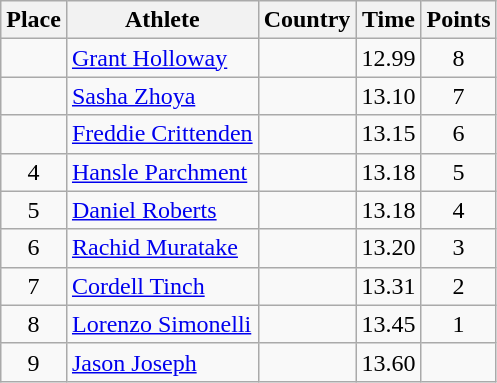<table class="wikitable mw-datatable sortable">
<tr>
<th>Place</th>
<th>Athlete</th>
<th>Country</th>
<th>Time</th>
<th>Points</th>
</tr>
<tr>
<td align=center></td>
<td><a href='#'>Grant Holloway</a></td>
<td></td>
<td>12.99</td>
<td align=center>8</td>
</tr>
<tr>
<td align=center></td>
<td><a href='#'>Sasha Zhoya</a></td>
<td></td>
<td>13.10</td>
<td align=center>7</td>
</tr>
<tr>
<td align=center></td>
<td><a href='#'>Freddie Crittenden</a></td>
<td></td>
<td>13.15</td>
<td align=center>6</td>
</tr>
<tr>
<td align=center>4</td>
<td><a href='#'>Hansle Parchment</a></td>
<td></td>
<td>13.18</td>
<td align=center>5</td>
</tr>
<tr>
<td align=center>5</td>
<td><a href='#'>Daniel Roberts</a></td>
<td></td>
<td>13.18</td>
<td align=center>4</td>
</tr>
<tr>
<td align=center>6</td>
<td><a href='#'>Rachid Muratake</a></td>
<td></td>
<td>13.20</td>
<td align=center>3</td>
</tr>
<tr>
<td align=center>7</td>
<td><a href='#'>Cordell Tinch</a></td>
<td></td>
<td>13.31</td>
<td align=center>2</td>
</tr>
<tr>
<td align=center>8</td>
<td><a href='#'>Lorenzo Simonelli</a></td>
<td></td>
<td>13.45</td>
<td align=center>1</td>
</tr>
<tr>
<td align=center>9</td>
<td><a href='#'>Jason Joseph</a></td>
<td></td>
<td>13.60</td>
<td align=center></td>
</tr>
</table>
